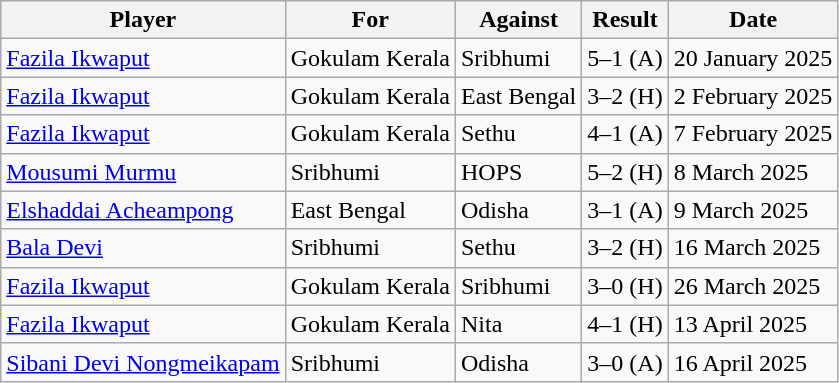<table class="wikitable">
<tr>
<th>Player</th>
<th>For</th>
<th>Against</th>
<th style="text-align:center">Result</th>
<th>Date</th>
</tr>
<tr>
<td> <a href='#'>Fazila Ikwaput</a></td>
<td>Gokulam Kerala</td>
<td>Sribhumi</td>
<td style="text-align:center">5–1 (A)</td>
<td>20 January 2025</td>
</tr>
<tr>
<td> <a href='#'>Fazila Ikwaput</a></td>
<td>Gokulam Kerala</td>
<td>East Bengal</td>
<td style="text-align:center">3–2 (H)</td>
<td>2 February 2025</td>
</tr>
<tr>
<td> <a href='#'>Fazila Ikwaput</a></td>
<td>Gokulam Kerala</td>
<td>Sethu</td>
<td style="text-align:center">4–1 (A)</td>
<td>7 February 2025</td>
</tr>
<tr>
<td> <a href='#'>Mousumi Murmu</a></td>
<td>Sribhumi</td>
<td>HOPS</td>
<td style="text-align:center">5–2 (H)</td>
<td>8 March 2025</td>
</tr>
<tr>
<td> <a href='#'>Elshaddai Acheampong</a></td>
<td>East Bengal</td>
<td>Odisha</td>
<td style="text-align:center">3–1 (A)</td>
<td>9 March 2025</td>
</tr>
<tr>
<td> <a href='#'>Bala Devi</a></td>
<td>Sribhumi</td>
<td>Sethu</td>
<td style="text-align:center">3–2 (H)</td>
<td>16 March 2025</td>
</tr>
<tr>
<td> <a href='#'>Fazila Ikwaput</a></td>
<td>Gokulam Kerala</td>
<td>Sribhumi</td>
<td style="text-align:center">3–0 (H)</td>
<td>26 March 2025</td>
</tr>
<tr>
<td> <a href='#'>Fazila Ikwaput</a></td>
<td>Gokulam Kerala</td>
<td>Nita</td>
<td style="text-align:center">4–1 (H)</td>
<td>13 April 2025</td>
</tr>
<tr>
<td> <a href='#'>Sibani Devi Nongmeikapam</a></td>
<td>Sribhumi</td>
<td>Odisha</td>
<td style="text-align:center">3–0 (A)</td>
<td>16 April 2025</td>
</tr>
</table>
